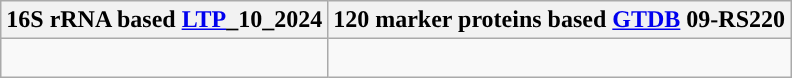<table class="wikitable">
<tr>
<th colspan=1>16S rRNA based <a href='#'>LTP</a>_10_2024</th>
<th colspan=1>120 marker proteins based <a href='#'>GTDB</a> 09-RS220</th>
</tr>
<tr>
<td style="vertical-align:top"><br></td>
<td><br></td>
</tr>
</table>
